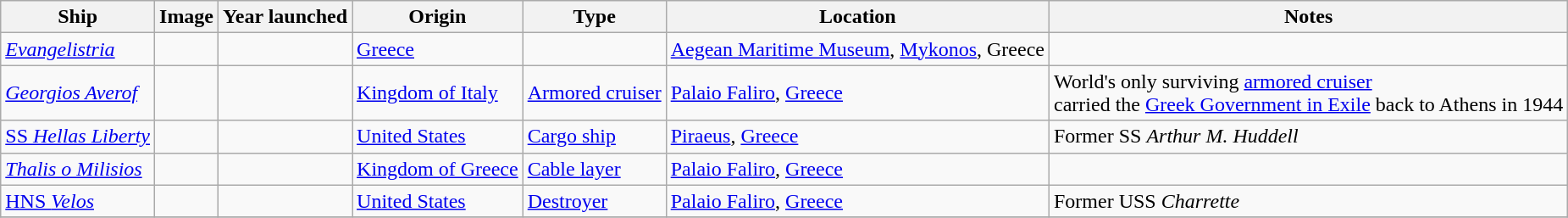<table class="wikitable sortable">
<tr>
<th>Ship</th>
<th>Image</th>
<th>Year launched</th>
<th>Origin</th>
<th>Type</th>
<th>Location</th>
<th>Notes</th>
</tr>
<tr>
<td data-sort-value="Evangelistria"><em><a href='#'>Evangelistria</a></em></td>
<td></td>
<td></td>
<td> <a href='#'>Greece</a></td>
<td></td>
<td><a href='#'>Aegean Maritime Museum</a>, <a href='#'>Mykonos</a>, Greece</td>
<td></td>
</tr>
<tr>
<td data-sort-value=Georgios Averof><em><a href='#'>Georgios Averof</a></em></td>
<td></td>
<td></td>
<td> <a href='#'>Kingdom of Italy</a></td>
<td><a href='#'>Armored cruiser</a></td>
<td><a href='#'>Palaio Faliro</a>, <a href='#'>Greece</a><br><small></small></td>
<td>World's only surviving <a href='#'>armored cruiser</a><br>carried the <a href='#'>Greek Government in Exile</a> back to Athens in 1944</td>
</tr>
<tr>
<td data-sort-value="Hellas" Liberty><a href='#'>SS <em>Hellas Liberty</em></a></td>
<td></td>
<td></td>
<td> <a href='#'>United States</a></td>
<td><a href='#'>Cargo ship</a></td>
<td><a href='#'>Piraeus</a>, <a href='#'>Greece</a><br></td>
<td>Former SS <em>Arthur M. Huddell</em></td>
</tr>
<tr>
<td data-sort-value=Thalis o Milisios><em><a href='#'>Thalis o Milisios</a></em></td>
<td></td>
<td></td>
<td> <a href='#'>Kingdom of Greece</a></td>
<td><a href='#'>Cable layer</a></td>
<td><a href='#'>Palaio Faliro</a>, <a href='#'>Greece</a></td>
<td></td>
</tr>
<tr>
<td data-sort-value=Velos><a href='#'>HNS <em>Velos</em></a></td>
<td></td>
<td></td>
<td> <a href='#'>United States</a></td>
<td><a href='#'>Destroyer</a></td>
<td><a href='#'>Palaio Faliro</a>, <a href='#'>Greece</a><br></td>
<td>Former USS <em>Charrette</em></td>
</tr>
<tr>
</tr>
</table>
